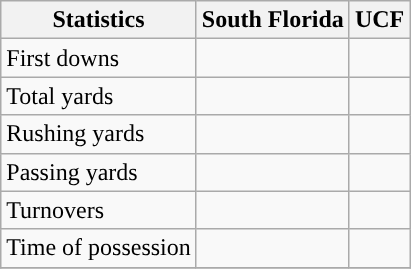<table class="wikitable">
<tr>
<th>Statistics</th>
<th>South Florida</th>
<th>UCF</th>
</tr>
<tr>
<td>First downs</td>
<td> </td>
<td> </td>
</tr>
<tr>
<td>Total yards</td>
<td> </td>
<td> </td>
</tr>
<tr>
<td>Rushing yards</td>
<td> </td>
<td> </td>
</tr>
<tr>
<td>Passing yards</td>
<td> </td>
<td> </td>
</tr>
<tr>
<td>Turnovers</td>
<td> </td>
<td> </td>
</tr>
<tr>
<td>Time of possession</td>
<td> </td>
<td> </td>
</tr>
<tr>
</tr>
</table>
